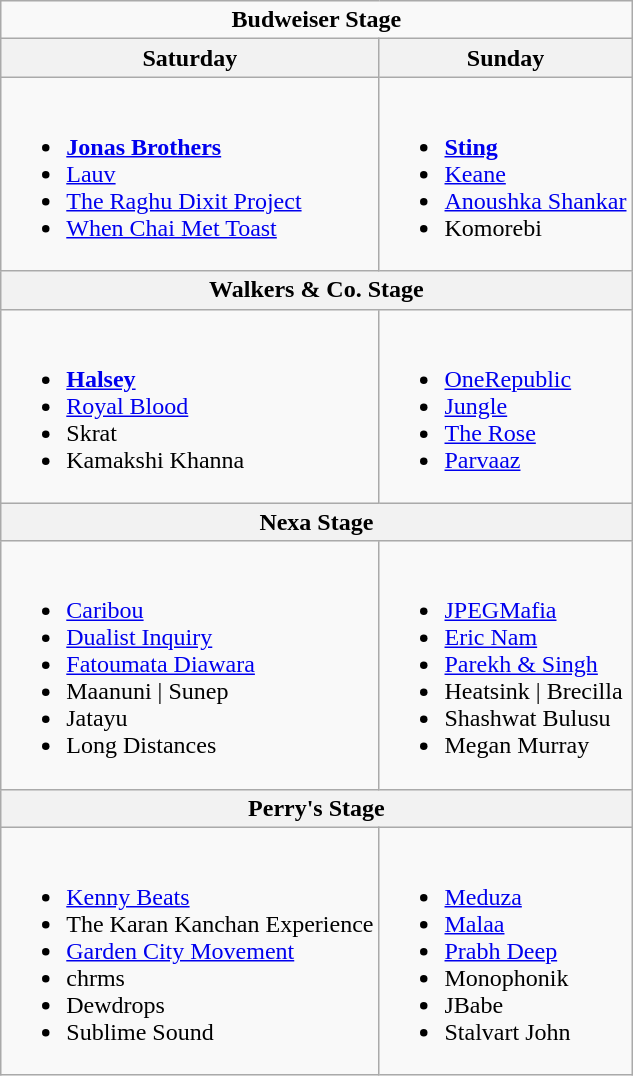<table class="wikitable">
<tr>
<td colspan="2" align="center"><strong>Budweiser Stage</strong></td>
</tr>
<tr>
<th>Saturday</th>
<th>Sunday</th>
</tr>
<tr valign="top">
<td><br><ul><li><strong><a href='#'>Jonas Brothers</a></strong></li><li><a href='#'>Lauv</a></li><li><a href='#'>The Raghu Dixit Project</a></li><li><a href='#'>When Chai Met Toast</a></li></ul></td>
<td><br><ul><li><strong><a href='#'>Sting</a></strong></li><li><a href='#'>Keane</a></li><li><a href='#'>Anoushka Shankar</a></li><li>Komorebi</li></ul></td>
</tr>
<tr>
<th colspan="2">Walkers & Co. Stage</th>
</tr>
<tr valign="top">
<td><br><ul><li><strong><a href='#'>Halsey</a></strong></li><li><a href='#'>Royal Blood</a></li><li>Skrat</li><li>Kamakshi Khanna</li></ul></td>
<td><br><ul><li><a href='#'>OneRepublic</a></li><li><a href='#'>Jungle</a></li><li><a href='#'>The Rose</a></li><li><a href='#'>Parvaaz</a></li></ul></td>
</tr>
<tr>
<th colspan="2">Nexa Stage</th>
</tr>
<tr valign="top">
<td><br><ul><li><a href='#'>Caribou</a></li><li><a href='#'>Dualist Inquiry</a></li><li><a href='#'>Fatoumata Diawara</a></li><li>Maanuni | Sunep</li><li>Jatayu</li><li>Long Distances</li></ul></td>
<td><br><ul><li><a href='#'>JPEGMafia</a></li><li><a href='#'>Eric Nam</a></li><li><a href='#'>Parekh & Singh</a></li><li>Heatsink | Brecilla</li><li>Shashwat Bulusu</li><li>Megan Murray</li></ul></td>
</tr>
<tr>
<th colspan="2">Perry's Stage</th>
</tr>
<tr valign="top">
<td><br><ul><li><a href='#'>Kenny Beats</a></li><li>The Karan Kanchan Experience</li><li><a href='#'>Garden City Movement</a></li><li>chrms</li><li>Dewdrops</li><li>Sublime Sound</li></ul></td>
<td><br><ul><li><a href='#'>Meduza</a></li><li><a href='#'>Malaa</a></li><li><a href='#'>Prabh Deep</a></li><li>Monophonik</li><li>JBabe</li><li>Stalvart John</li></ul></td>
</tr>
</table>
